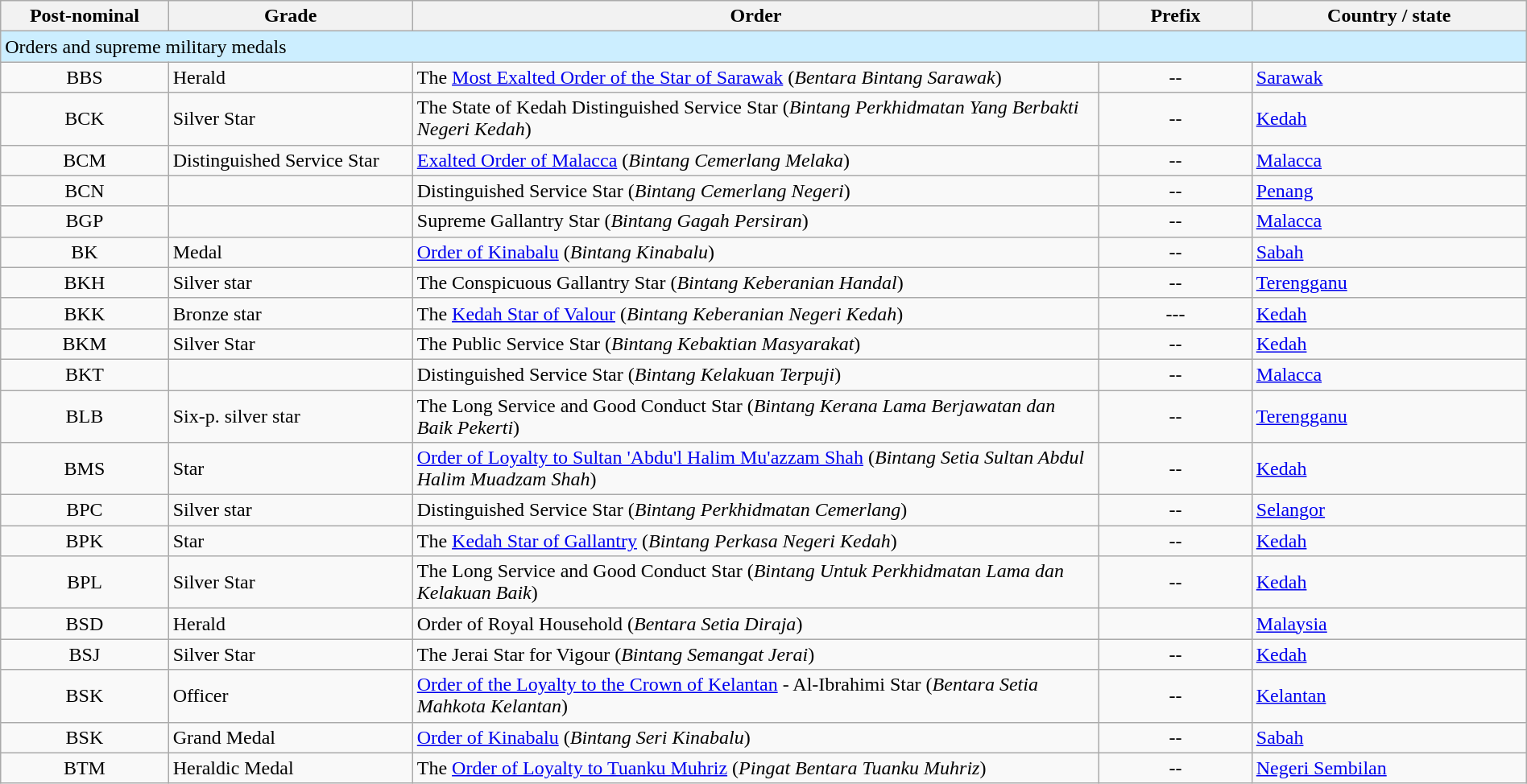<table class="wikitable" width=100%>
<tr>
<th width=11%>Post-nominal</th>
<th width=16%>Grade</th>
<th>Order</th>
<th width=10%>Prefix</th>
<th width=18%>Country / state</th>
</tr>
<tr>
<td colspan=5 style="background-color:#cceeff">Orders and supreme military medals</td>
</tr>
<tr>
<td align=center>BBS</td>
<td>Herald</td>
<td>The <a href='#'>Most Exalted Order of the Star of Sarawak</a> (<em>Bentara Bintang Sarawak</em>)</td>
<td align=center>--</td>
<td> <a href='#'>Sarawak</a></td>
</tr>
<tr>
<td align=center>BCK</td>
<td>Silver Star</td>
<td>The State of Kedah Distinguished Service Star (<em>Bintang Perkhidmatan Yang Berbakti Negeri Kedah</em>)</td>
<td align=center>--</td>
<td> <a href='#'>Kedah</a></td>
</tr>
<tr>
<td align=center>BCM</td>
<td>Distinguished Service Star</td>
<td><a href='#'>Exalted Order of Malacca</a> (<em>Bintang Cemerlang Melaka</em>)</td>
<td align=center>--</td>
<td> <a href='#'>Malacca</a></td>
</tr>
<tr>
<td align=center>BCN</td>
<td></td>
<td>Distinguished Service Star (<em>Bintang Cemerlang Negeri</em>)</td>
<td align=center>--</td>
<td> <a href='#'>Penang</a></td>
</tr>
<tr>
<td align=center>BGP</td>
<td></td>
<td>Supreme Gallantry Star (<em>Bintang Gagah Persiran</em>)</td>
<td align=center>--</td>
<td> <a href='#'>Malacca</a></td>
</tr>
<tr>
<td align=center>BK</td>
<td>Medal</td>
<td><a href='#'>Order of Kinabalu</a> (<em>Bintang  Kinabalu</em>)</td>
<td align=center>--</td>
<td> <a href='#'>Sabah</a></td>
</tr>
<tr>
<td align=center>BKH</td>
<td>Silver star</td>
<td>The Conspicuous Gallantry Star (<em>Bintang Keberanian Handal</em>)</td>
<td align=center>--</td>
<td> <a href='#'>Terengganu</a></td>
</tr>
<tr>
<td align=center>BKK</td>
<td>Bronze star</td>
<td>The <a href='#'>Kedah Star of Valour</a> (<em>Bintang Keberanian Negeri Kedah</em>)</td>
<td align=center>---</td>
<td> <a href='#'>Kedah</a></td>
</tr>
<tr>
<td align=center>BKM</td>
<td>Silver Star</td>
<td>The Public Service Star (<em>Bintang Kebaktian Masyarakat</em>)</td>
<td align=center>--</td>
<td> <a href='#'>Kedah</a></td>
</tr>
<tr>
<td align=center>BKT</td>
<td></td>
<td>Distinguished Service Star (<em>Bintang Kelakuan Terpuji</em>)</td>
<td align=center>--</td>
<td> <a href='#'>Malacca</a></td>
</tr>
<tr>
<td align=center>BLB</td>
<td>Six-p. silver star</td>
<td>The Long Service and Good Conduct Star (<em>Bintang Kerana Lama Berjawatan dan Baik Pekerti</em>)</td>
<td align=center>--</td>
<td> <a href='#'>Terengganu</a></td>
</tr>
<tr>
<td align=center>BMS</td>
<td>Star</td>
<td><a href='#'>Order of Loyalty to Sultan 'Abdu'l Halim Mu'azzam Shah</a> (<em>Bintang Setia Sultan Abdul Halim Muadzam Shah</em>)</td>
<td align=center>--</td>
<td> <a href='#'>Kedah</a></td>
</tr>
<tr>
<td align=center>BPC</td>
<td>Silver star</td>
<td>Distinguished Service Star (<em>Bintang Perkhidmatan Cemerlang</em>)</td>
<td align=center>--</td>
<td> <a href='#'>Selangor</a></td>
</tr>
<tr>
<td align=center>BPK</td>
<td>Star</td>
<td>The <a href='#'>Kedah Star of Gallantry</a> (<em>Bintang Perkasa Negeri Kedah</em>)</td>
<td align=center>--</td>
<td> <a href='#'>Kedah</a></td>
</tr>
<tr>
<td align=center>BPL</td>
<td>Silver Star</td>
<td>The Long Service and Good Conduct Star (<em>Bintang Untuk Perkhidmatan Lama dan Kelakuan Baik</em>)</td>
<td align=center>--</td>
<td> <a href='#'>Kedah</a></td>
</tr>
<tr>
<td align=center>BSD</td>
<td>Herald</td>
<td>Order of Royal Household (<em>Bentara Setia Diraja</em>)</td>
<td></td>
<td> <a href='#'>Malaysia</a></td>
</tr>
<tr>
<td align=center>BSJ</td>
<td>Silver Star</td>
<td>The Jerai Star for Vigour (<em>Bintang Semangat Jerai</em>)</td>
<td align=center>--</td>
<td> <a href='#'>Kedah</a></td>
</tr>
<tr>
<td align=center>BSK</td>
<td>Officer</td>
<td><a href='#'>Order of the Loyalty to the Crown of Kelantan</a> - Al-Ibrahimi Star (<em>Bentara Setia Mahkota Kelantan</em>)</td>
<td align=center>--</td>
<td> <a href='#'>Kelantan</a></td>
</tr>
<tr>
<td align=center>BSK</td>
<td>Grand Medal</td>
<td><a href='#'>Order of Kinabalu</a> (<em>Bintang Seri Kinabalu</em>)</td>
<td align=center>--</td>
<td> <a href='#'>Sabah</a></td>
</tr>
<tr>
<td align=center>BTM</td>
<td>Heraldic Medal</td>
<td>The <a href='#'>Order of Loyalty to Tuanku Muhriz</a> (<em>Pingat Bentara Tuanku Muhriz</em>)</td>
<td align=center>--</td>
<td> <a href='#'>Negeri Sembilan</a></td>
</tr>
</table>
